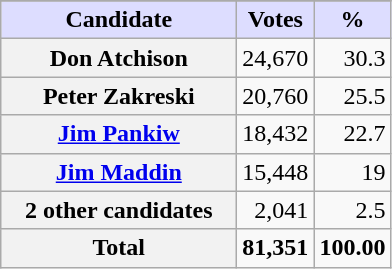<table class="wikitable sortable plainrowheaders">
<tr style="background-color:#00594E">
</tr>
<tr>
<th scope="col" style="background:#ddf; width:150px;">Candidate</th>
<th scope="col" style="background:#ddf;">Votes</th>
<th scope="col" style="background:#ddf;">%</th>
</tr>
<tr>
<th scope="row"><strong>Don Atchison</strong></th>
<td align="right">24,670</td>
<td align="right">30.3</td>
</tr>
<tr>
<th scope="row">Peter Zakreski</th>
<td align="right">20,760</td>
<td align="right">25.5</td>
</tr>
<tr>
<th scope="row"><a href='#'>Jim Pankiw</a></th>
<td align="right">18,432</td>
<td align="right">22.7</td>
</tr>
<tr>
<th scope="row"><a href='#'>Jim Maddin</a></th>
<td align="right">15,448</td>
<td align="right">19</td>
</tr>
<tr>
<th scope="row">2 other candidates</th>
<td align="right">2,041</td>
<td align="right">2.5</td>
</tr>
<tr>
<th scope="row"><strong>Total</strong></th>
<td align="right"><strong>81,351</strong></td>
<td align=right><strong>100.00</strong></td>
</tr>
</table>
